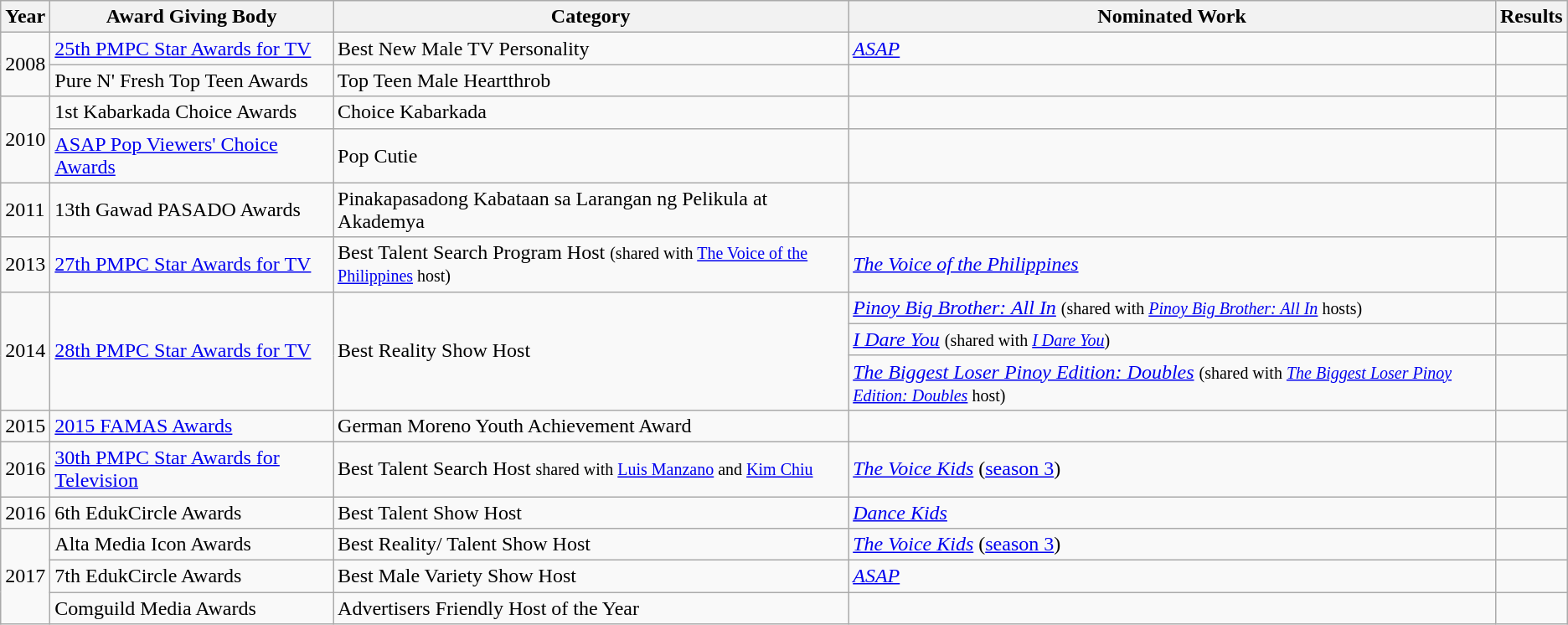<table class="wikitable sortable plainrowheaders">
<tr>
<th>Year</th>
<th>Award Giving Body</th>
<th>Category</th>
<th>Nominated Work</th>
<th>Results</th>
</tr>
<tr>
<td rowspan=2>2008</td>
<td><a href='#'>25th PMPC Star Awards for TV</a></td>
<td>Best New Male TV Personality</td>
<td><em><a href='#'>ASAP</a></em></td>
<td></td>
</tr>
<tr>
<td>Pure N' Fresh Top Teen Awards</td>
<td>Top Teen Male Heartthrob</td>
<td></td>
<td></td>
</tr>
<tr>
<td rowspan=2>2010</td>
<td>1st Kabarkada Choice Awards</td>
<td>Choice Kabarkada</td>
<td></td>
<td></td>
</tr>
<tr>
<td><a href='#'>ASAP Pop Viewers' Choice Awards</a></td>
<td>Pop Cutie</td>
<td></td>
<td></td>
</tr>
<tr>
<td>2011</td>
<td>13th Gawad PASADO Awards</td>
<td>Pinakapasadong Kabataan sa Larangan ng Pelikula at Akademya</td>
<td></td>
<td></td>
</tr>
<tr>
<td>2013</td>
<td><a href='#'>27th PMPC Star Awards for TV</a></td>
<td>Best Talent Search Program Host <small>(shared with <a href='#'>The Voice of the Philippines</a> host)</small></td>
<td><em><a href='#'>The Voice of the Philippines</a></em></td>
<td></td>
</tr>
<tr>
<td rowspan=3>2014</td>
<td rowspan=3><a href='#'>28th PMPC Star Awards for TV</a></td>
<td rowspan=3>Best Reality Show Host</td>
<td><em><a href='#'>Pinoy Big Brother: All In</a></em> <small>(shared with <em><a href='#'>Pinoy Big Brother: All In</a></em> hosts)</small></td>
<td></td>
</tr>
<tr>
<td><em><a href='#'>I Dare You</a></em> <small>(shared with <em><a href='#'>I Dare You</a></em>)</small></td>
<td></td>
</tr>
<tr>
<td><em><a href='#'>The Biggest Loser Pinoy Edition: Doubles</a></em> <small>(shared with <em><a href='#'>The Biggest Loser Pinoy Edition: Doubles</a></em> host)</small></td>
<td></td>
</tr>
<tr>
<td>2015</td>
<td><a href='#'>2015 FAMAS Awards</a></td>
<td>German Moreno Youth Achievement Award</td>
<td></td>
<td></td>
</tr>
<tr>
<td>2016</td>
<td><a href='#'>30th PMPC Star Awards for Television</a></td>
<td>Best Talent Search Host <small>shared with <a href='#'>Luis Manzano</a> and <a href='#'>Kim Chiu</a> </small></td>
<td><em><a href='#'>The Voice Kids</a></em> (<a href='#'>season 3</a>)</td>
<td></td>
</tr>
<tr>
<td>2016</td>
<td>6th EdukCircle Awards</td>
<td>Best Talent Show Host</td>
<td><em><a href='#'>Dance Kids</a></em></td>
<td></td>
</tr>
<tr>
<td rowspan=3>2017</td>
<td>Alta Media Icon Awards</td>
<td>Best Reality/ Talent Show Host</td>
<td><em><a href='#'>The Voice Kids</a></em> (<a href='#'>season 3</a>)</td>
<td></td>
</tr>
<tr>
<td>7th EdukCircle Awards</td>
<td>Best Male Variety Show Host</td>
<td><em><a href='#'>ASAP</a></em></td>
<td></td>
</tr>
<tr>
<td>Comguild Media Awards</td>
<td>Advertisers Friendly Host of the Year</td>
<td></td>
<td></td>
</tr>
</table>
